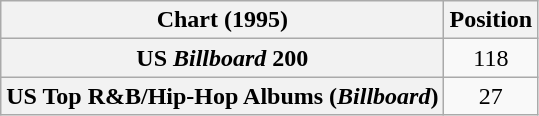<table class="wikitable sortable plainrowheaders" style="text-align:center">
<tr>
<th scope="col">Chart (1995)</th>
<th scope="col">Position</th>
</tr>
<tr>
<th scope="row">US <em>Billboard</em> 200</th>
<td>118</td>
</tr>
<tr>
<th scope="row">US Top R&B/Hip-Hop Albums (<em>Billboard</em>)</th>
<td>27</td>
</tr>
</table>
